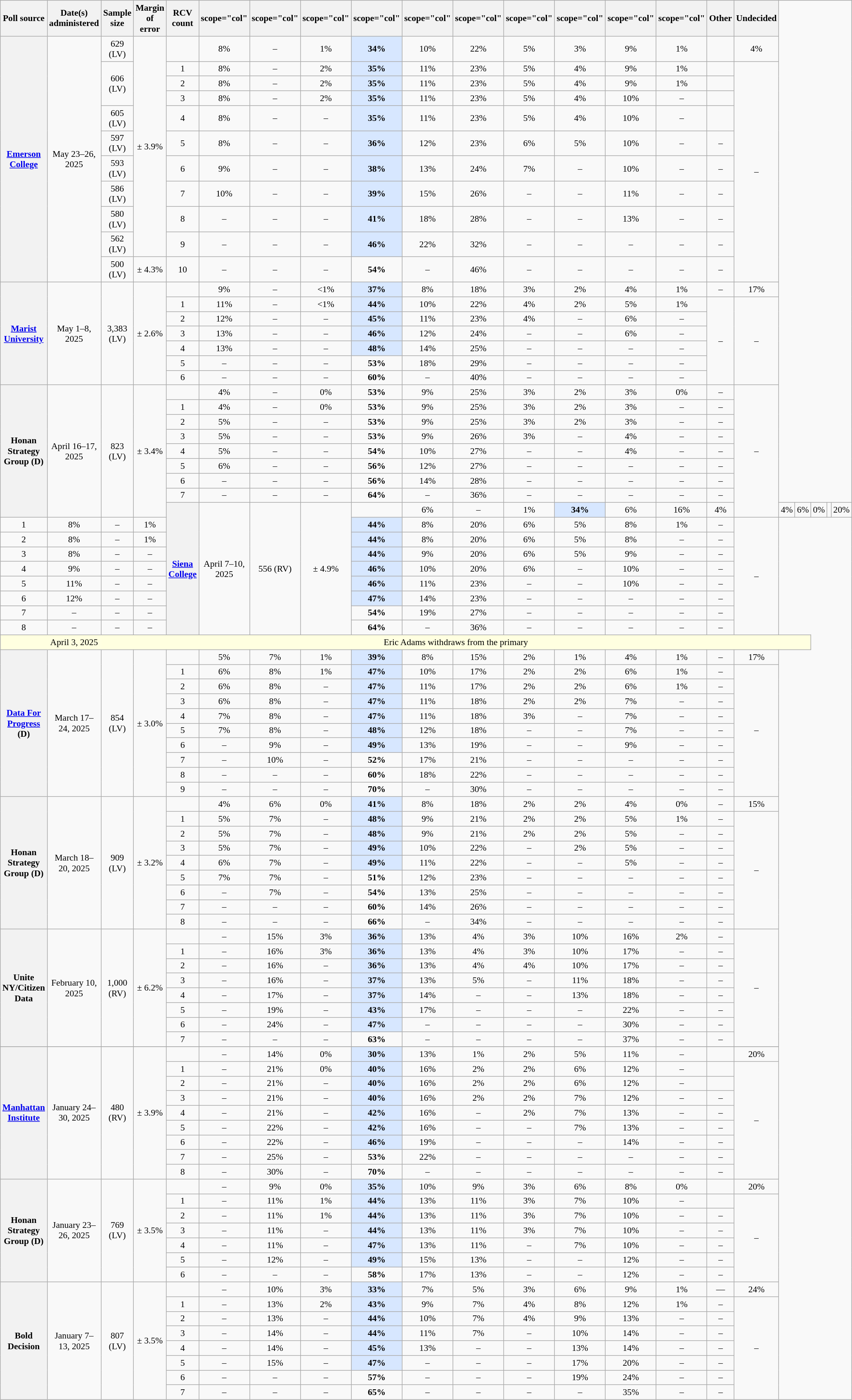<table class="wikitable plainrowheaders mw-collapsible mw-collapsed sticky-header" style="text-align:center; font-size:90%;">
<tr>
<th scope="col">Poll source</th>
<th scope="col">Date(s)<br>administered</th>
<th scope="col">Sample<br>size</th>
<th scope="col">Margin<br>of error</th>
<th scope="col">RCV<br>count</th>
<th>scope="col" </th>
<th>scope="col" </th>
<th>scope="col" </th>
<th>scope="col" </th>
<th>scope="col" </th>
<th>scope="col" </th>
<th>scope="col" </th>
<th>scope="col" </th>
<th>scope="col" </th>
<th>scope="col" </th>
<th scope="col">Other</th>
<th scope="col">Undecided</th>
</tr>
<tr>
<th scope="row" rowspan="11"><a href='#'>Emerson College</a></th>
<td rowspan="11">May 23–26, 2025</td>
<td>629 (LV)</td>
<td rowspan="10">± 3.9%</td>
<td></td>
<td>8%</td>
<td>–</td>
<td>1%</td>
<td style="background:#d7e7ff"><strong>34%</strong></td>
<td>10%</td>
<td>22%</td>
<td>5%</td>
<td>3%</td>
<td>9%</td>
<td>1%</td>
<td></td>
<td>4%</td>
</tr>
<tr>
<td rowspan="3">606 (LV)</td>
<td>1</td>
<td>8%</td>
<td>–</td>
<td>2%</td>
<td style="background:#d7e7ff"><strong>35%</strong></td>
<td>11%</td>
<td>23%</td>
<td>5%</td>
<td>4%</td>
<td>9%</td>
<td>1%</td>
<td></td>
<td rowspan="10">–</td>
</tr>
<tr>
<td>2</td>
<td>8%</td>
<td>–</td>
<td>2%</td>
<td style="background:#d7e7ff"><strong>35%</strong></td>
<td>11%</td>
<td>23%</td>
<td>5%</td>
<td>4%</td>
<td>9%</td>
<td>1%</td>
<td></td>
</tr>
<tr>
<td>3</td>
<td>8%</td>
<td>–</td>
<td>2%</td>
<td style="background:#d7e7ff"><strong>35%</strong></td>
<td>11%</td>
<td>23%</td>
<td>5%</td>
<td>4%</td>
<td>10%</td>
<td>–</td>
<td></td>
</tr>
<tr>
<td>605 (LV)</td>
<td>4</td>
<td>8%</td>
<td>–</td>
<td>–</td>
<td style="background:#d7e7ff"><strong>35%</strong></td>
<td>11%</td>
<td>23%</td>
<td>5%</td>
<td>4%</td>
<td>10%</td>
<td>–</td>
<td></td>
</tr>
<tr>
<td>597 (LV)</td>
<td>5</td>
<td>8%</td>
<td>–</td>
<td>–</td>
<td style="background:#d7e7ff"><strong>36%</strong></td>
<td>12%</td>
<td>23%</td>
<td>6%</td>
<td>5%</td>
<td>10%</td>
<td>–</td>
<td>–</td>
</tr>
<tr>
<td>593 (LV)</td>
<td>6</td>
<td>9%</td>
<td>–</td>
<td>–</td>
<td style="background:#d7e7ff"><strong>38%</strong></td>
<td>13%</td>
<td>24%</td>
<td>7%</td>
<td>–</td>
<td>10%</td>
<td>–</td>
<td>–</td>
</tr>
<tr>
<td>586 (LV)</td>
<td>7</td>
<td>10%</td>
<td>–</td>
<td>–</td>
<td style="background:#d7e7ff"><strong>39%</strong></td>
<td>15%</td>
<td>26%</td>
<td>–</td>
<td>–</td>
<td>11%</td>
<td>–</td>
<td>–</td>
</tr>
<tr>
<td>580 (LV)</td>
<td>8</td>
<td>–</td>
<td>–</td>
<td>–</td>
<td style="background:#d7e7ff"><strong>41%</strong></td>
<td>18%</td>
<td>28%</td>
<td>–</td>
<td>–</td>
<td>13%</td>
<td>–</td>
<td>–</td>
</tr>
<tr>
<td>562 (LV)</td>
<td>9</td>
<td>–</td>
<td>–</td>
<td>–</td>
<td style="background:#d7e7ff"><strong>46%</strong></td>
<td>22%</td>
<td>32%</td>
<td>–</td>
<td>–</td>
<td>–</td>
<td>–</td>
<td>–</td>
</tr>
<tr>
<td>500 (LV)</td>
<td>± 4.3%</td>
<td>10</td>
<td>–</td>
<td>–</td>
<td>–</td>
<td><strong>54%</strong></td>
<td>–</td>
<td>46%</td>
<td>–</td>
<td>–</td>
<td>–</td>
<td>–</td>
<td>–</td>
</tr>
<tr>
<th scope="row" rowspan="7"><a href='#'>Marist University</a></th>
<td rowspan="7">May 1–8, 2025</td>
<td rowspan="7">3,383 (LV)</td>
<td rowspan="7">± 2.6%</td>
<td></td>
<td>9%</td>
<td>–</td>
<td><1%</td>
<td style="background:#d7e7ff"><strong>37%</strong></td>
<td>8%</td>
<td>18%</td>
<td>3%</td>
<td>2%</td>
<td>4%</td>
<td>1%</td>
<td>–</td>
<td>17%</td>
</tr>
<tr>
<td>1</td>
<td>11%</td>
<td>–</td>
<td><1%</td>
<td style="background:#d7e7ff"><strong>44%</strong></td>
<td>10%</td>
<td>22%</td>
<td>4%</td>
<td>2%</td>
<td>5%</td>
<td>1%</td>
<td rowspan="6">–</td>
<td rowspan="6">–</td>
</tr>
<tr>
<td>2</td>
<td>12%</td>
<td>–</td>
<td>–</td>
<td style="background:#d7e7ff"><strong>45%</strong></td>
<td>11%</td>
<td>23%</td>
<td>4%</td>
<td>–</td>
<td>6%</td>
<td>–</td>
</tr>
<tr>
<td>3</td>
<td>13%</td>
<td>–</td>
<td>–</td>
<td style="background:#d7e7ff"><strong>46%</strong></td>
<td>12%</td>
<td>24%</td>
<td>–</td>
<td>–</td>
<td>6%</td>
<td>–</td>
</tr>
<tr>
<td>4</td>
<td>13%</td>
<td>–</td>
<td>–</td>
<td style="background:#d7e7ff"><strong>48%</strong></td>
<td>14%</td>
<td>25%</td>
<td>–</td>
<td>–</td>
<td>–</td>
<td>–</td>
</tr>
<tr>
<td>5</td>
<td>–</td>
<td>–</td>
<td>–</td>
<td><strong>53%</strong></td>
<td>18%</td>
<td>29%</td>
<td>–</td>
<td>–</td>
<td>–</td>
<td>–</td>
</tr>
<tr>
<td>6</td>
<td>–</td>
<td>–</td>
<td>–</td>
<td><strong>60%</strong></td>
<td>–</td>
<td>40%</td>
<td>–</td>
<td>–</td>
<td>–</td>
<td>–</td>
</tr>
<tr>
<th scope="row" rowspan="9">Honan Strategy Group (D)</th>
<td rowspan="9">April 16–17, 2025</td>
<td rowspan="9">823 (LV)</td>
<td rowspan="9">± 3.4%</td>
<td></td>
<td>4%</td>
<td>–</td>
<td>0%</td>
<td><strong>53%</strong></td>
<td>9%</td>
<td>25%</td>
<td>3%</td>
<td>2%</td>
<td>3%</td>
<td>0%</td>
<td>–</td>
<td rowspan="9">–</td>
</tr>
<tr>
<td>1</td>
<td>4%</td>
<td>–</td>
<td>0%</td>
<td><strong>53%</strong></td>
<td>9%</td>
<td>25%</td>
<td>3%</td>
<td>2%</td>
<td>3%</td>
<td>–</td>
<td>–</td>
</tr>
<tr>
<td>2</td>
<td>5%</td>
<td>–</td>
<td>–</td>
<td><strong>53%</strong></td>
<td>9%</td>
<td>25%</td>
<td>3%</td>
<td>2%</td>
<td>3%</td>
<td>–</td>
<td>–</td>
</tr>
<tr>
<td>3</td>
<td>5%</td>
<td>–</td>
<td>–</td>
<td><strong>53%</strong></td>
<td>9%</td>
<td>26%</td>
<td>3%</td>
<td>–</td>
<td>4%</td>
<td>–</td>
<td>–</td>
</tr>
<tr>
<td>4</td>
<td>5%</td>
<td>–</td>
<td>–</td>
<td><strong>54%</strong></td>
<td>10%</td>
<td>27%</td>
<td>–</td>
<td>–</td>
<td>4%</td>
<td>–</td>
<td>–</td>
</tr>
<tr>
<td>5</td>
<td>6%</td>
<td>–</td>
<td>–</td>
<td><strong>56%</strong></td>
<td>12%</td>
<td>27%</td>
<td>–</td>
<td>–</td>
<td>–</td>
<td>–</td>
<td>–</td>
</tr>
<tr>
<td>6</td>
<td>–</td>
<td>–</td>
<td>–</td>
<td><strong>56%</strong></td>
<td>14%</td>
<td>28%</td>
<td>–</td>
<td>–</td>
<td>–</td>
<td>–</td>
<td>–</td>
</tr>
<tr>
<td>7</td>
<td>–</td>
<td>–</td>
<td>–</td>
<td><strong>64%</strong></td>
<td>–</td>
<td>36%</td>
<td>–</td>
<td>–</td>
<td>–</td>
<td>–</td>
<td>–</td>
</tr>
<tr>
<th scope="row" rowspan="9"><a href='#'>Siena College</a></th>
<td rowspan="9">April 7–10, 2025</td>
<td rowspan="9">556 (RV)</td>
<td rowspan="9">± 4.9%</td>
<td></td>
<td>6%</td>
<td>–</td>
<td>1%</td>
<td style="background:#d7e7ff"><strong>34%</strong></td>
<td>6%</td>
<td>16%</td>
<td>4%</td>
<td>4%</td>
<td>6%</td>
<td>0%</td>
<td></td>
<td>20%</td>
</tr>
<tr>
<td>1</td>
<td>8%</td>
<td>–</td>
<td>1%</td>
<td style="background:#d7e7ff"><strong>44%</strong></td>
<td>8%</td>
<td>20%</td>
<td>6%</td>
<td>5%</td>
<td>8%</td>
<td>1%</td>
<td>–</td>
<td rowspan="8">–</td>
</tr>
<tr>
<td>2</td>
<td>8%</td>
<td>–</td>
<td>1%</td>
<td style="background:#d7e7ff"><strong>44%</strong></td>
<td>8%</td>
<td>20%</td>
<td>6%</td>
<td>5%</td>
<td>8%</td>
<td>–</td>
<td>–</td>
</tr>
<tr>
<td>3</td>
<td>8%</td>
<td>–</td>
<td>–</td>
<td style="background:#d7e7ff"><strong>44%</strong></td>
<td>9%</td>
<td>20%</td>
<td>6%</td>
<td>5%</td>
<td>9%</td>
<td>–</td>
<td>–</td>
</tr>
<tr>
<td>4</td>
<td>9%</td>
<td>–</td>
<td>–</td>
<td style="background:#d7e7ff"><strong>46%</strong></td>
<td>10%</td>
<td>20%</td>
<td>6%</td>
<td>–</td>
<td>10%</td>
<td>–</td>
<td>–</td>
</tr>
<tr>
<td>5</td>
<td>11%</td>
<td>–</td>
<td>–</td>
<td style="background:#d7e7ff"><strong>46%</strong></td>
<td>11%</td>
<td>23%</td>
<td>–</td>
<td>–</td>
<td>10%</td>
<td>–</td>
<td>–</td>
</tr>
<tr>
<td>6</td>
<td>12%</td>
<td>–</td>
<td>–</td>
<td style="background:#d7e7ff"><strong>47%</strong></td>
<td>14%</td>
<td>23%</td>
<td>–</td>
<td>–</td>
<td>–</td>
<td>–</td>
<td>–</td>
</tr>
<tr>
<td>7</td>
<td>–</td>
<td>–</td>
<td>–</td>
<td><strong>54%</strong></td>
<td>19%</td>
<td>27%</td>
<td>–</td>
<td>–</td>
<td>–</td>
<td>–</td>
<td>–</td>
</tr>
<tr>
<td>8</td>
<td>–</td>
<td>–</td>
<td>–</td>
<td><strong>64%</strong></td>
<td>–</td>
<td>36%</td>
<td>–</td>
<td>–</td>
<td>–</td>
<td>–</td>
<td>–</td>
</tr>
<tr style="background:lightyellow;">
<td style="border-right-style:hidden; background:lightyellow;"></td>
<td style="border-right-style:hidden; ">April 3, 2025</td>
<td colspan="17">Eric Adams withdraws from the primary</td>
</tr>
<tr>
<th scope="row" rowspan="10"><a href='#'>Data For Progress</a> (D)</th>
<td rowspan="10">March 17–24, 2025</td>
<td rowspan="10">854 (LV)</td>
<td rowspan="10">± 3.0%</td>
<td></td>
<td>5%</td>
<td>7%</td>
<td>1%</td>
<td style="background:#d7e7ff"><strong>39%</strong></td>
<td>8%</td>
<td>15%</td>
<td>2%</td>
<td>1%</td>
<td>4%</td>
<td>1%</td>
<td>–</td>
<td>17%</td>
</tr>
<tr>
<td>1</td>
<td>6%</td>
<td>8%</td>
<td>1%</td>
<td style="background:#d7e7ff"><strong>47%</strong></td>
<td>10%</td>
<td>17%</td>
<td>2%</td>
<td>2%</td>
<td>6%</td>
<td>1%</td>
<td>–</td>
<td rowspan="9">–</td>
</tr>
<tr>
<td>2</td>
<td>6%</td>
<td>8%</td>
<td>–</td>
<td style="background:#d7e7ff"><strong>47%</strong></td>
<td>11%</td>
<td>17%</td>
<td>2%</td>
<td>2%</td>
<td>6%</td>
<td>1%</td>
<td>–</td>
</tr>
<tr>
<td>3</td>
<td>6%</td>
<td>8%</td>
<td>–</td>
<td style="background:#d7e7ff"><strong>47%</strong></td>
<td>11%</td>
<td>18%</td>
<td>2%</td>
<td>2%</td>
<td>7%</td>
<td>–</td>
<td>–</td>
</tr>
<tr>
<td>4</td>
<td>7%</td>
<td>8%</td>
<td>–</td>
<td style="background:#d7e7ff"><strong>47%</strong></td>
<td>11%</td>
<td>18%</td>
<td>3%</td>
<td>–</td>
<td>7%</td>
<td>–</td>
<td>–</td>
</tr>
<tr>
<td>5</td>
<td>7%</td>
<td>8%</td>
<td>–</td>
<td style="background:#d7e7ff"><strong>48%</strong></td>
<td>12%</td>
<td>18%</td>
<td>–</td>
<td>–</td>
<td>7%</td>
<td>–</td>
<td>–</td>
</tr>
<tr>
<td>6</td>
<td>–</td>
<td>9%</td>
<td>–</td>
<td style="background:#d7e7ff"><strong>49%</strong></td>
<td>13%</td>
<td>19%</td>
<td>–</td>
<td>–</td>
<td>9%</td>
<td>–</td>
<td>–</td>
</tr>
<tr>
<td>7</td>
<td>–</td>
<td>10%</td>
<td>–</td>
<td><strong>52%</strong></td>
<td>17%</td>
<td>21%</td>
<td>–</td>
<td>–</td>
<td>–</td>
<td>–</td>
<td>–</td>
</tr>
<tr>
<td>8</td>
<td>–</td>
<td>–</td>
<td>–</td>
<td><strong>60%</strong></td>
<td>18%</td>
<td>22%</td>
<td>–</td>
<td>–</td>
<td>–</td>
<td>–</td>
<td>–</td>
</tr>
<tr>
<td>9</td>
<td>–</td>
<td>–</td>
<td>–</td>
<td><strong>70%</strong></td>
<td>–</td>
<td>30%</td>
<td>–</td>
<td>–</td>
<td>–</td>
<td>–</td>
<td>–</td>
</tr>
<tr>
<th scope="row" rowspan="9">Honan Strategy Group (D)</th>
<td rowspan="9">March 18–20, 2025</td>
<td rowspan="9">909 (LV)</td>
<td rowspan="9">± 3.2%</td>
<td></td>
<td>4%</td>
<td>6%</td>
<td>0%</td>
<td style="background:#d7e7ff"><strong>41%</strong></td>
<td>8%</td>
<td>18%</td>
<td>2%</td>
<td>2%</td>
<td>4%</td>
<td>0%</td>
<td>–</td>
<td>15%</td>
</tr>
<tr>
<td>1</td>
<td>5%</td>
<td>7%</td>
<td>–</td>
<td style="background:#d7e7ff"><strong>48%</strong></td>
<td>9%</td>
<td>21%</td>
<td>2%</td>
<td>2%</td>
<td>5%</td>
<td>1%</td>
<td>–</td>
<td rowspan="8">–</td>
</tr>
<tr>
<td>2</td>
<td>5%</td>
<td>7%</td>
<td>–</td>
<td style="background:#d7e7ff"><strong>48%</strong></td>
<td>9%</td>
<td>21%</td>
<td>2%</td>
<td>2%</td>
<td>5%</td>
<td>–</td>
<td>–</td>
</tr>
<tr>
<td>3</td>
<td>5%</td>
<td>7%</td>
<td>–</td>
<td style="background:#d7e7ff"><strong>49%</strong></td>
<td>10%</td>
<td>22%</td>
<td>–</td>
<td>2%</td>
<td>5%</td>
<td>–</td>
<td>–</td>
</tr>
<tr>
<td>4</td>
<td>6%</td>
<td>7%</td>
<td>–</td>
<td style="background:#d7e7ff"><strong>49%</strong></td>
<td>11%</td>
<td>22%</td>
<td>–</td>
<td>–</td>
<td>5%</td>
<td>–</td>
<td>–</td>
</tr>
<tr>
<td>5</td>
<td>7%</td>
<td>7%</td>
<td>–</td>
<td><strong>51%</strong></td>
<td>12%</td>
<td>23%</td>
<td>–</td>
<td>–</td>
<td>–</td>
<td>–</td>
<td>–</td>
</tr>
<tr>
<td>6</td>
<td>–</td>
<td>7%</td>
<td>–</td>
<td><strong>54%</strong></td>
<td>13%</td>
<td>25%</td>
<td>–</td>
<td>–</td>
<td>–</td>
<td>–</td>
<td>–</td>
</tr>
<tr>
<td>7</td>
<td>–</td>
<td>–</td>
<td>–</td>
<td><strong>60%</strong></td>
<td>14%</td>
<td>26%</td>
<td>–</td>
<td>–</td>
<td>–</td>
<td>–</td>
<td>–</td>
</tr>
<tr>
<td>8</td>
<td>–</td>
<td>–</td>
<td>–</td>
<td><strong>66%</strong></td>
<td>–</td>
<td>34%</td>
<td>–</td>
<td>–</td>
<td>–</td>
<td>–</td>
<td>–</td>
</tr>
<tr>
<th scope="row" rowspan="8">Unite NY/Citizen Data</th>
<td rowspan="8">February 10, 2025</td>
<td rowspan="8">1,000 (RV)</td>
<td rowspan="8">± 6.2%</td>
<td></td>
<td>–</td>
<td>15%</td>
<td>3%</td>
<td style="background:#d7e7ff"><strong>36%</strong></td>
<td>13%</td>
<td>4%</td>
<td>3%</td>
<td>10%</td>
<td>16%</td>
<td>2%</td>
<td>–</td>
<td rowspan="8">–</td>
</tr>
<tr>
<td>1</td>
<td>–</td>
<td>16%</td>
<td>3%</td>
<td style="background:#d7e7ff"><strong>36%</strong></td>
<td>13%</td>
<td>4%</td>
<td>3%</td>
<td>10%</td>
<td>17%</td>
<td>–</td>
<td>–</td>
</tr>
<tr>
<td>2</td>
<td>–</td>
<td>16%</td>
<td>–</td>
<td style="background:#d7e7ff"><strong>36%</strong></td>
<td>13%</td>
<td>4%</td>
<td>4%</td>
<td>10%</td>
<td>17%</td>
<td>–</td>
<td>–</td>
</tr>
<tr>
<td>3</td>
<td>–</td>
<td>16%</td>
<td>–</td>
<td style="background:#d7e7ff"><strong>37%</strong></td>
<td>13%</td>
<td>5%</td>
<td>–</td>
<td>11%</td>
<td>18%</td>
<td>–</td>
<td>–</td>
</tr>
<tr>
<td>4</td>
<td>–</td>
<td>17%</td>
<td>–</td>
<td style="background:#d7e7ff"><strong>37%</strong></td>
<td>14%</td>
<td>–</td>
<td>–</td>
<td>13%</td>
<td>18%</td>
<td>–</td>
<td>–</td>
</tr>
<tr>
<td>5</td>
<td>–</td>
<td>19%</td>
<td>–</td>
<td style="background:#d7e7ff"><strong>43%</strong></td>
<td>17%</td>
<td>–</td>
<td>–</td>
<td>–</td>
<td>22%</td>
<td>–</td>
<td>–</td>
</tr>
<tr>
<td>6</td>
<td>–</td>
<td>24%</td>
<td>–</td>
<td style="background:#d7e7ff"><strong>47%</strong></td>
<td>–</td>
<td>–</td>
<td>–</td>
<td>–</td>
<td>30%</td>
<td>–</td>
<td>–</td>
</tr>
<tr>
<td>7</td>
<td>–</td>
<td>–</td>
<td>–</td>
<td><strong>63%</strong></td>
<td>–</td>
<td>–</td>
<td>–</td>
<td>–</td>
<td>37%</td>
<td>–</td>
<td>–</td>
</tr>
<tr>
</tr>
<tr>
<th scope="row" rowspan="9"><a href='#'>Manhattan Institute</a></th>
<td rowspan="9">January 24–30, 2025</td>
<td rowspan="9">480 (RV)</td>
<td rowspan="9">± 3.9%</td>
<td></td>
<td>–</td>
<td>14%</td>
<td>0%</td>
<td style="background:#d7e7ff"><strong>30%</strong></td>
<td>13%</td>
<td>1%</td>
<td>2%</td>
<td>5%</td>
<td>11%</td>
<td>–</td>
<td></td>
<td>20%</td>
</tr>
<tr>
<td>1</td>
<td>–</td>
<td>21%</td>
<td>0%</td>
<td style="background:#d7e7ff"><strong>40%</strong></td>
<td>16%</td>
<td>2%</td>
<td>2%</td>
<td>6%</td>
<td>12%</td>
<td>–</td>
<td></td>
<td rowspan="8">–</td>
</tr>
<tr>
<td>2</td>
<td>–</td>
<td>21%</td>
<td>–</td>
<td style="background:#d7e7ff"><strong>40%</strong></td>
<td>16%</td>
<td>2%</td>
<td>2%</td>
<td>6%</td>
<td>12%</td>
<td>–</td>
<td></td>
</tr>
<tr>
<td>3</td>
<td>–</td>
<td>21%</td>
<td>–</td>
<td style="background:#d7e7ff"><strong>40%</strong></td>
<td>16%</td>
<td>2%</td>
<td>2%</td>
<td>7%</td>
<td>12%</td>
<td>–</td>
<td>–</td>
</tr>
<tr>
<td>4</td>
<td>–</td>
<td>21%</td>
<td>–</td>
<td style="background:#d7e7ff"><strong>42%</strong></td>
<td>16%</td>
<td>–</td>
<td>2%</td>
<td>7%</td>
<td>13%</td>
<td>–</td>
<td>–</td>
</tr>
<tr>
<td>5</td>
<td>–</td>
<td>22%</td>
<td>–</td>
<td style="background:#d7e7ff"><strong>42%</strong></td>
<td>16%</td>
<td>–</td>
<td>–</td>
<td>7%</td>
<td>13%</td>
<td>–</td>
<td>–</td>
</tr>
<tr>
<td>6</td>
<td>–</td>
<td>22%</td>
<td>–</td>
<td style="background:#d7e7ff"><strong>46%</strong></td>
<td>19%</td>
<td>–</td>
<td>–</td>
<td>–</td>
<td>14%</td>
<td>–</td>
<td>–</td>
</tr>
<tr>
<td>7</td>
<td>–</td>
<td>25%</td>
<td>–</td>
<td><strong>53%</strong></td>
<td>22%</td>
<td>–</td>
<td>–</td>
<td>–</td>
<td>–</td>
<td>–</td>
<td>–</td>
</tr>
<tr>
<td>8</td>
<td>–</td>
<td>30%</td>
<td>–</td>
<td><strong>70%</strong></td>
<td>–</td>
<td>–</td>
<td>–</td>
<td>–</td>
<td>–</td>
<td>–</td>
<td>–</td>
</tr>
<tr>
<th scope="row" rowspan="7">Honan Strategy Group (D)</th>
<td rowspan="7">January 23–26, 2025</td>
<td rowspan="7">769 (LV)</td>
<td rowspan="7">± 3.5%</td>
<td></td>
<td>–</td>
<td>9%</td>
<td>0%</td>
<td style="background:#d7e7ff"><strong>35%</strong></td>
<td>10%</td>
<td>9%</td>
<td>3%</td>
<td>6%</td>
<td>8%</td>
<td>0%</td>
<td></td>
<td>20%</td>
</tr>
<tr>
<td>1</td>
<td>–</td>
<td>11%</td>
<td>1%</td>
<td style="background:#d7e7ff"><strong>44%</strong></td>
<td>13%</td>
<td>11%</td>
<td>3%</td>
<td>7%</td>
<td>10%</td>
<td>–</td>
<td></td>
<td rowspan="6">–</td>
</tr>
<tr>
<td>2</td>
<td>–</td>
<td>11%</td>
<td>1%</td>
<td style="background:#d7e7ff"><strong>44%</strong></td>
<td>13%</td>
<td>11%</td>
<td>3%</td>
<td>7%</td>
<td>10%</td>
<td>–</td>
<td>–</td>
</tr>
<tr>
<td>3</td>
<td>–</td>
<td>11%</td>
<td>–</td>
<td style="background:#d7e7ff"><strong>44%</strong></td>
<td>13%</td>
<td>11%</td>
<td>3%</td>
<td>7%</td>
<td>10%</td>
<td>–</td>
<td>–</td>
</tr>
<tr>
<td>4</td>
<td>–</td>
<td>11%</td>
<td>–</td>
<td style="background:#d7e7ff"><strong>47%</strong></td>
<td>13%</td>
<td>11%</td>
<td>–</td>
<td>7%</td>
<td>10%</td>
<td>–</td>
<td>–</td>
</tr>
<tr>
<td>5</td>
<td>–</td>
<td>12%</td>
<td>–</td>
<td style="background:#d7e7ff"><strong>49%</strong></td>
<td>15%</td>
<td>13%</td>
<td>–</td>
<td>–</td>
<td>12%</td>
<td>–</td>
<td>–</td>
</tr>
<tr>
<td>6</td>
<td>–</td>
<td>–</td>
<td>–</td>
<td><strong>58%</strong></td>
<td>17%</td>
<td>13%</td>
<td>–</td>
<td>–</td>
<td>12%</td>
<td>–</td>
<td>–</td>
</tr>
<tr>
<th scope="row" rowspan="8">Bold Decision</th>
<td rowspan="8">January 7–13, 2025</td>
<td rowspan="8">807 (LV)</td>
<td rowspan="8">± 3.5%</td>
<td></td>
<td>–</td>
<td>10%</td>
<td>3%</td>
<td style="background:#d7e7ff"><strong>33%</strong></td>
<td>7%</td>
<td>5%</td>
<td>3%</td>
<td>6%</td>
<td>9%</td>
<td>1%</td>
<td>—</td>
<td>24%</td>
</tr>
<tr>
<td>1</td>
<td>–</td>
<td>13%</td>
<td>2%</td>
<td style="background:#d7e7ff"><strong>43%</strong></td>
<td>9%</td>
<td>7%</td>
<td>4%</td>
<td>8%</td>
<td>12%</td>
<td>1%</td>
<td>–</td>
<td rowspan="7">–</td>
</tr>
<tr>
<td>2</td>
<td>–</td>
<td>13%</td>
<td>–</td>
<td style="background:#d7e7ff"><strong>44%</strong></td>
<td>10%</td>
<td>7%</td>
<td>4%</td>
<td>9%</td>
<td>13%</td>
<td>–</td>
<td>–</td>
</tr>
<tr>
<td>3</td>
<td>–</td>
<td>14%</td>
<td>–</td>
<td style="background:#d7e7ff"><strong>44%</strong></td>
<td>11%</td>
<td>7%</td>
<td>–</td>
<td>10%</td>
<td>14%</td>
<td>–</td>
<td>–</td>
</tr>
<tr>
<td>4</td>
<td>–</td>
<td>14%</td>
<td>–</td>
<td style="background:#d7e7ff"><strong>45%</strong></td>
<td>13%</td>
<td>–</td>
<td>–</td>
<td>13%</td>
<td>14%</td>
<td>–</td>
<td>–</td>
</tr>
<tr>
<td>5</td>
<td>–</td>
<td>15%</td>
<td>–</td>
<td style="background:#d7e7ff"><strong>47%</strong></td>
<td>–</td>
<td>–</td>
<td>–</td>
<td>17%</td>
<td>20%</td>
<td>–</td>
<td>–</td>
</tr>
<tr>
<td>6</td>
<td>–</td>
<td>–</td>
<td>–</td>
<td><strong>57%</strong></td>
<td>–</td>
<td>–</td>
<td>–</td>
<td>19%</td>
<td>24%</td>
<td>–</td>
<td>–</td>
</tr>
<tr>
<td>7</td>
<td>–</td>
<td>–</td>
<td>–</td>
<td><strong>65%</strong></td>
<td>–</td>
<td>–</td>
<td>–</td>
<td>–</td>
<td>35%</td>
<td>–</td>
<td>–</td>
</tr>
</table>
